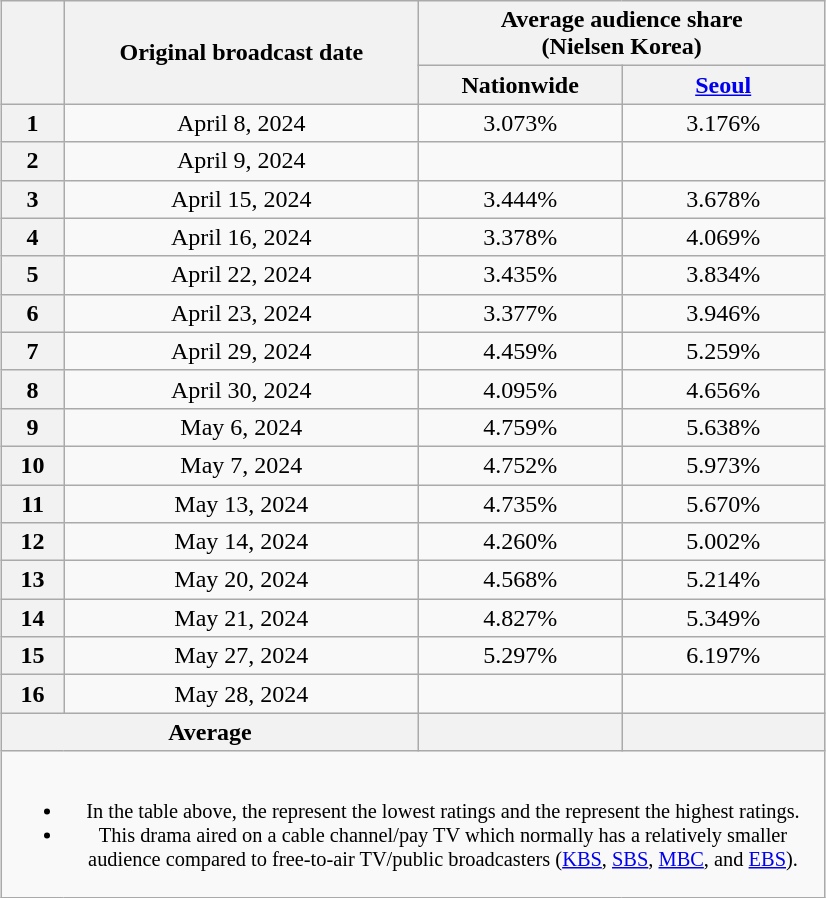<table class="wikitable" style="margin-left:auto; margin-right:auto; width:550px; text-align:center">
<tr>
<th scope="col" rowspan="2"></th>
<th scope="col" rowspan="2">Original broadcast date</th>
<th scope="col" colspan="2">Average audience share<br>(Nielsen Korea)</th>
</tr>
<tr>
<th scope="col" style="width:8em">Nationwide</th>
<th scope="col" style="width:8em"><a href='#'>Seoul</a></th>
</tr>
<tr>
<th scope="col">1</th>
<td>April 8, 2024</td>
<td>3.073% </td>
<td>3.176% </td>
</tr>
<tr>
<th scope="col">2</th>
<td>April 9, 2024</td>
<td><strong></strong> </td>
<td><strong></strong> </td>
</tr>
<tr>
<th scope="col">3</th>
<td>April 15, 2024</td>
<td>3.444% </td>
<td>3.678% </td>
</tr>
<tr>
<th scope="col">4</th>
<td>April 16, 2024</td>
<td>3.378% </td>
<td>4.069% </td>
</tr>
<tr>
<th scope="col">5</th>
<td>April 22, 2024</td>
<td>3.435% </td>
<td>3.834% </td>
</tr>
<tr>
<th scope="col">6</th>
<td>April 23, 2024</td>
<td>3.377% </td>
<td>3.946% </td>
</tr>
<tr>
<th scope="col">7</th>
<td>April 29, 2024</td>
<td>4.459% </td>
<td>5.259% </td>
</tr>
<tr>
<th scope="col">8</th>
<td>April 30, 2024</td>
<td>4.095% </td>
<td>4.656% </td>
</tr>
<tr>
<th scope="col">9</th>
<td>May 6, 2024</td>
<td>4.759% </td>
<td>5.638% </td>
</tr>
<tr>
<th scope="col">10</th>
<td>May 7, 2024</td>
<td>4.752% </td>
<td>5.973% </td>
</tr>
<tr>
<th scope="col">11</th>
<td>May 13, 2024</td>
<td>4.735% </td>
<td>5.670% </td>
</tr>
<tr>
<th scope="col">12</th>
<td>May 14, 2024</td>
<td>4.260% </td>
<td>5.002% </td>
</tr>
<tr>
<th scope="col">13</th>
<td>May 20, 2024</td>
<td>4.568% </td>
<td>5.214% </td>
</tr>
<tr>
<th scope="col">14</th>
<td>May 21, 2024</td>
<td>4.827% </td>
<td>5.349% </td>
</tr>
<tr>
<th scope="col">15</th>
<td>May 27, 2024</td>
<td>5.297% </td>
<td>6.197% </td>
</tr>
<tr>
<th scope="col">16</th>
<td>May 28, 2024</td>
<td><strong></strong> </td>
<td><strong></strong> </td>
</tr>
<tr>
<th scope="col" colspan="2">Average</th>
<th scope="col"></th>
<th scope="col"></th>
</tr>
<tr>
<td colspan="4" style="font-size:85%"><br><ul><li>In the table above, the <strong></strong> represent the lowest ratings and the <strong></strong> represent the highest ratings.</li><li>This drama aired on a cable channel/pay TV which normally has a relatively smaller audience compared to free-to-air TV/public broadcasters (<a href='#'>KBS</a>, <a href='#'>SBS</a>, <a href='#'>MBC</a>, and <a href='#'>EBS</a>).</li></ul></td>
</tr>
</table>
